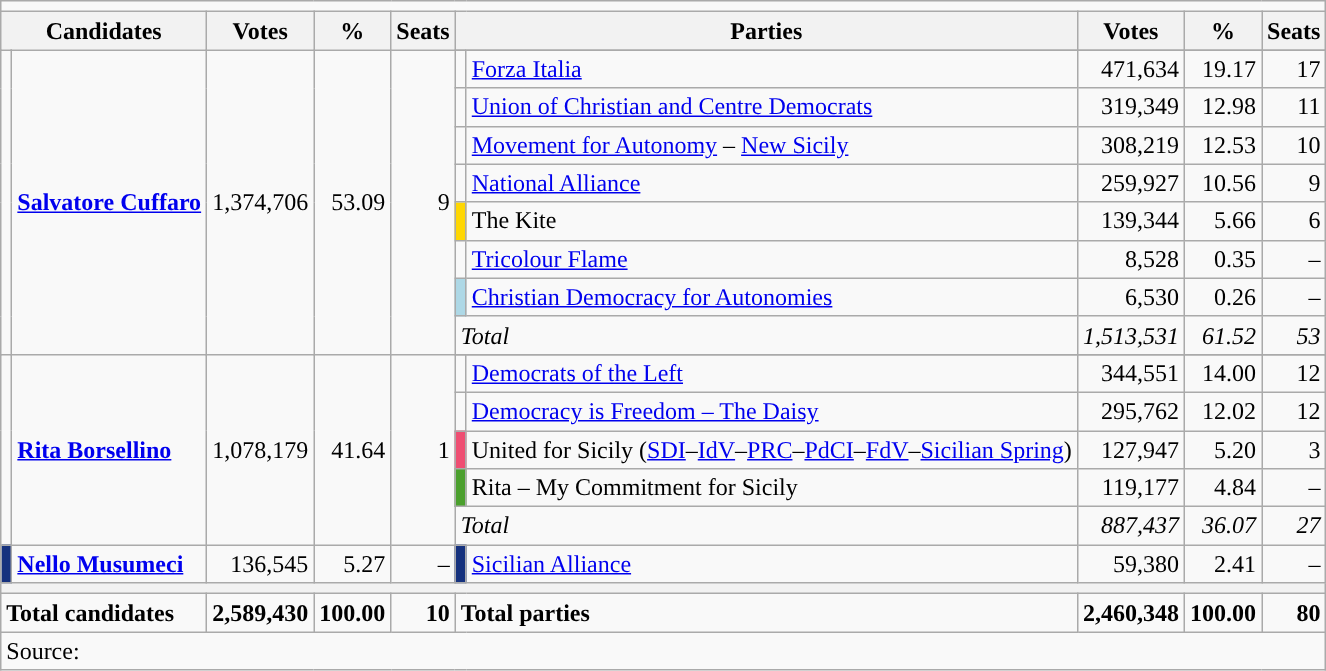<table class="wikitable">
<tr>
<td colspan=10></td>
</tr>
<tr>
<th colspan=2>Candidates</th>
<th>Votes</th>
<th>%</th>
<th>Seats</th>
<th colspan=2>Parties</th>
<th>Votes</th>
<th>%</th>
<th>Seats</th>
</tr>
<tr>
<td rowspan=9></td>
<td rowspan=9><strong><a href='#'>Salvatore Cuffaro</a></strong></td>
<td rowspan=9 align=right>1,374,706</td>
<td rowspan=9 align=right>53.09</td>
<td rowspan=9 align=right>9</td>
</tr>
<tr>
<td></td>
<td><a href='#'>Forza Italia</a></td>
<td align=right>471,634</td>
<td align=right>19.17</td>
<td align=right>17</td>
</tr>
<tr>
<td></td>
<td><a href='#'>Union of Christian and Centre Democrats</a></td>
<td align=right>319,349</td>
<td align=right>12.98</td>
<td align=right>11</td>
</tr>
<tr>
<td></td>
<td><a href='#'>Movement for Autonomy</a> – <a href='#'>New Sicily</a></td>
<td align=right>308,219</td>
<td align=right>12.53</td>
<td align=right>10</td>
</tr>
<tr>
<td></td>
<td><a href='#'>National Alliance</a></td>
<td align=right>259,927</td>
<td align=right>10.56</td>
<td align=right>9</td>
</tr>
<tr>
<td bgcolor="gold"></td>
<td>The Kite</td>
<td align=right>139,344</td>
<td align=right>5.66</td>
<td align=right>6</td>
</tr>
<tr>
<td></td>
<td><a href='#'>Tricolour Flame</a></td>
<td align=right>8,528</td>
<td align=right>0.35</td>
<td align=right>–</td>
</tr>
<tr>
<td bgcolor="lightblue"></td>
<td><a href='#'>Christian Democracy for Autonomies</a></td>
<td align=right>6,530</td>
<td align=right>0.26</td>
<td align=right>–</td>
</tr>
<tr>
<td colspan=2><em>Total</em></td>
<td align=right><em>1,513,531</em></td>
<td align=right><em>61.52</em></td>
<td align=right><em>53</em></td>
</tr>
<tr>
<td rowspan=6></td>
<td rowspan=6><strong><a href='#'>Rita Borsellino</a></strong></td>
<td rowspan=6 align=right>1,078,179</td>
<td rowspan=6 align=right>41.64</td>
<td rowspan=6 align=right>1</td>
</tr>
<tr>
<td></td>
<td><a href='#'>Democrats of the Left</a></td>
<td align=right>344,551</td>
<td align=right>14.00</td>
<td align=right>12</td>
</tr>
<tr>
<td></td>
<td><a href='#'>Democracy is Freedom – The Daisy</a></td>
<td align=right>295,762</td>
<td align=right>12.02</td>
<td align=right>12</td>
</tr>
<tr>
<td bgcolor="#EF4D72"></td>
<td>United for Sicily (<a href='#'>SDI</a>–<a href='#'>IdV</a>–<a href='#'>PRC</a>–<a href='#'>PdCI</a>–<a href='#'>FdV</a>–<a href='#'>Sicilian Spring</a>)</td>
<td align=right>127,947</td>
<td align=right>5.20</td>
<td align=right>3</td>
</tr>
<tr>
<td bgcolor="#4AA02C"></td>
<td>Rita – My Commitment for Sicily</td>
<td align=right>119,177</td>
<td align=right>4.84</td>
<td align=right>–</td>
</tr>
<tr>
<td colspan=2><em>Total</em></td>
<td align=right><em>887,437</em></td>
<td align=right><em>36.07</em></td>
<td align=right><em>27</em></td>
</tr>
<tr>
<td bgcolor="#15317E"></td>
<td><strong><a href='#'>Nello Musumeci</a></strong></td>
<td align=right>136,545</td>
<td align=right>5.27</td>
<td align=right>–</td>
<td bgcolor="#15317E"></td>
<td><a href='#'>Sicilian Alliance</a></td>
<td align=right>59,380</td>
<td align=right>2.41</td>
<td align=right>–</td>
</tr>
<tr>
<th colspan=10></th>
</tr>
<tr>
<td colspan=2><strong>Total candidates</strong></td>
<td align=right><strong>2,589,430</strong></td>
<td align=right><strong>100.00</strong></td>
<td align=right><strong>10</strong></td>
<td colspan=2><strong>Total parties</strong></td>
<td align=right><strong>2,460,348</strong></td>
<td align=right><strong>100.00</strong></td>
<td align=right><strong>80 </strong></td>
</tr>
<tr>
<td colspan=10>Source: </td>
</tr>
</table>
